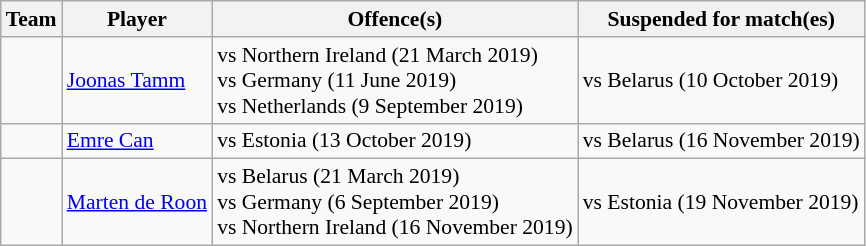<table class="wikitable" style="font-size:90%">
<tr>
<th>Team</th>
<th>Player</th>
<th>Offence(s)</th>
<th>Suspended for match(es)</th>
</tr>
<tr>
<td></td>
<td><a href='#'>Joonas Tamm</a></td>
<td> vs Northern Ireland (21 March 2019)<br> vs Germany (11 June 2019)<br> vs Netherlands (9 September 2019)</td>
<td>vs Belarus (10 October 2019)</td>
</tr>
<tr>
<td></td>
<td><a href='#'>Emre Can</a></td>
<td> vs Estonia (13 October 2019)</td>
<td>vs Belarus (16 November 2019)</td>
</tr>
<tr>
<td></td>
<td><a href='#'>Marten de Roon</a></td>
<td> vs Belarus (21 March 2019)<br> vs Germany (6 September 2019)<br> vs Northern Ireland (16 November 2019)</td>
<td>vs Estonia (19 November 2019)</td>
</tr>
</table>
